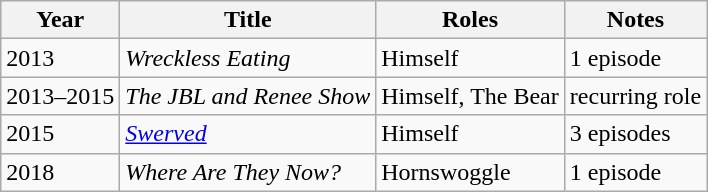<table class="wikitable sortable">
<tr>
<th>Year</th>
<th>Title</th>
<th>Roles</th>
<th class="unsortable">Notes</th>
</tr>
<tr>
<td>2013</td>
<td><em>Wreckless Eating</em></td>
<td>Himself</td>
<td>1 episode</td>
</tr>
<tr>
<td>2013–2015</td>
<td><em>The JBL and Renee Show</em></td>
<td>Himself, The Bear</td>
<td>recurring role</td>
</tr>
<tr>
<td>2015</td>
<td><em><a href='#'>Swerved</a></em></td>
<td>Himself</td>
<td>3 episodes</td>
</tr>
<tr>
<td>2018</td>
<td><em>Where Are They Now?</em></td>
<td>Hornswoggle</td>
<td>1 episode</td>
</tr>
</table>
